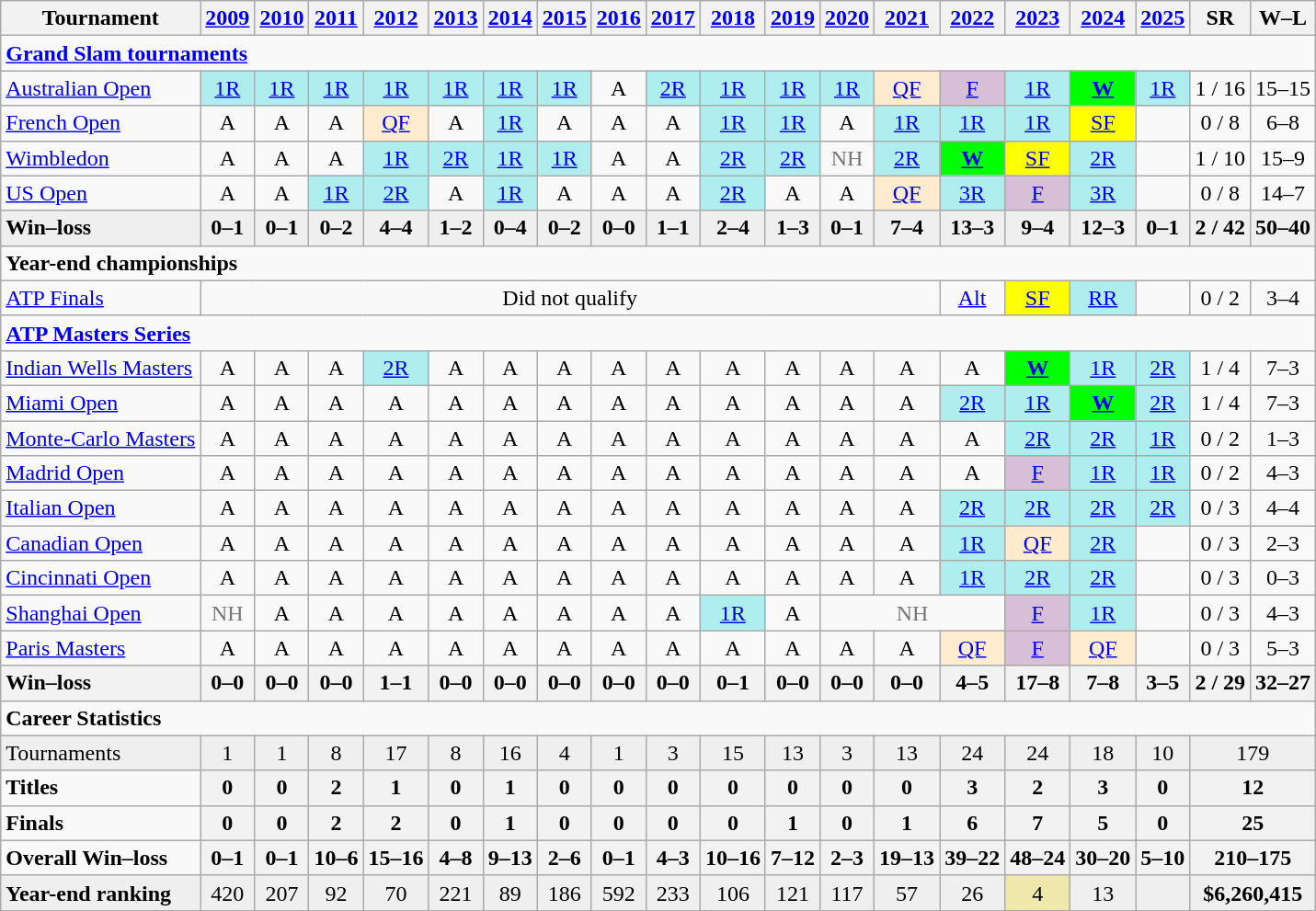<table class=wikitable style=text-align:center;>
<tr>
<th>Tournament</th>
<th><a href='#'>2009</a></th>
<th><a href='#'>2010</a></th>
<th><a href='#'>2011</a></th>
<th><a href='#'>2012</a></th>
<th><a href='#'>2013</a></th>
<th><a href='#'>2014</a></th>
<th><a href='#'>2015</a></th>
<th><a href='#'>2016</a></th>
<th><a href='#'>2017</a></th>
<th><a href='#'>2018</a></th>
<th><a href='#'>2019</a></th>
<th><a href='#'>2020</a></th>
<th><a href='#'>2021</a></th>
<th><a href='#'>2022</a></th>
<th><a href='#'>2023</a></th>
<th><a href='#'>2024</a></th>
<th><a href='#'>2025</a></th>
<th>SR</th>
<th>W–L</th>
</tr>
<tr>
<td colspan="20" align="left"><strong><a href='#'>Grand Slam tournaments</a></strong></td>
</tr>
<tr>
<td align=left><a href='#'>Australian Open</a></td>
<td bgcolor=afeeee><a href='#'>1R</a></td>
<td bgcolor=afeeee><a href='#'>1R</a></td>
<td bgcolor=afeeee><a href='#'>1R</a></td>
<td bgcolor=afeeee><a href='#'>1R</a></td>
<td bgcolor=afeeee><a href='#'>1R</a></td>
<td bgcolor=afeeee><a href='#'>1R</a></td>
<td bgcolor=afeeee><a href='#'>1R</a></td>
<td>A</td>
<td bgcolor=afeeee><a href='#'>2R</a></td>
<td bgcolor=afeeee><a href='#'>1R</a></td>
<td bgcolor=afeeee><a href='#'>1R</a></td>
<td bgcolor=afeeee><a href='#'>1R</a></td>
<td bgcolor=ffebcd><a href='#'>QF</a></td>
<td bgcolor=thistle><a href='#'>F</a></td>
<td bgcolor=afeeee><a href='#'>1R</a></td>
<td bgcolor=lime><a href='#'><strong>W</strong></a></td>
<td bgcolor=afeeee><a href='#'>1R</a></td>
<td>1 / 16</td>
<td>15–15</td>
</tr>
<tr>
<td align=left><a href='#'>French Open</a></td>
<td>A</td>
<td>A</td>
<td>A</td>
<td bgcolor=ffebcd><a href='#'>QF</a></td>
<td>A</td>
<td bgcolor=afeeee><a href='#'>1R</a></td>
<td>A</td>
<td>A</td>
<td>A</td>
<td bgcolor=afeeee><a href='#'>1R</a></td>
<td bgcolor=afeeee><a href='#'>1R</a></td>
<td>A</td>
<td bgcolor=afeeee><a href='#'>1R</a></td>
<td bgcolor=afeeee><a href='#'>1R</a></td>
<td bgcolor=afeeee><a href='#'>1R</a></td>
<td bgcolor=yellow><a href='#'>SF</a></td>
<td></td>
<td>0 / 8</td>
<td>6–8</td>
</tr>
<tr>
<td align=left><a href='#'>Wimbledon</a></td>
<td>A</td>
<td>A</td>
<td>A</td>
<td bgcolor=afeeee><a href='#'>1R</a></td>
<td bgcolor=afeeee><a href='#'>2R</a></td>
<td bgcolor=afeeee><a href='#'>1R</a></td>
<td bgcolor=afeeee><a href='#'>1R</a></td>
<td>A</td>
<td>A</td>
<td bgcolor=afeeee><a href='#'>2R</a></td>
<td bgcolor=afeeee><a href='#'>2R</a></td>
<td style=color:#767676>NH</td>
<td bgcolor=afeeee><a href='#'>2R</a></td>
<td bgcolor=lime><a href='#'><strong>W</strong></a></td>
<td bgcolor=yellow><a href='#'>SF</a></td>
<td bgcolor=afeeee><a href='#'>2R</a></td>
<td></td>
<td>1 / 10</td>
<td>15–9</td>
</tr>
<tr>
<td align=left><a href='#'>US Open</a></td>
<td>A</td>
<td>A</td>
<td bgcolor=afeeee><a href='#'>1R</a></td>
<td bgcolor=afeeee><a href='#'>2R</a></td>
<td>A</td>
<td bgcolor=afeeee><a href='#'>1R</a></td>
<td>A</td>
<td>A</td>
<td>A</td>
<td bgcolor=afeeee><a href='#'>2R</a></td>
<td>A</td>
<td>A</td>
<td bgcolor=ffebcd><a href='#'>QF</a></td>
<td bgcolor=afeeee><a href='#'>3R</a></td>
<td bgcolor=thistle><a href='#'>F</a></td>
<td bgcolor=afeeee><a href='#'>3R</a></td>
<td></td>
<td>0 / 8</td>
<td>14–7</td>
</tr>
<tr style=font-weight:bold;background:#efefef>
<td style=text-align:left>Win–loss</td>
<td>0–1</td>
<td>0–1</td>
<td>0–2</td>
<td>4–4</td>
<td>1–2</td>
<td>0–4</td>
<td>0–2</td>
<td>0–0</td>
<td>1–1</td>
<td>2–4</td>
<td>1–3</td>
<td>0–1</td>
<td>7–4</td>
<td>13–3</td>
<td>9–4</td>
<td>12–3</td>
<td>0–1</td>
<td>2 / 42</td>
<td>50–40</td>
</tr>
<tr>
<td colspan="20" align="left"><strong>Year-end championships</strong></td>
</tr>
<tr>
<td align=left><a href='#'>ATP Finals</a></td>
<td colspan="13">Did not qualify</td>
<td><a href='#'>Alt</a></td>
<td bgcolor="yellow"><a href='#'>SF</a></td>
<td bgcolor=afeeee><a href='#'>RR</a></td>
<td></td>
<td>0 / 2</td>
<td>3–4</td>
</tr>
<tr>
<td colspan="20" align="left"><strong><a href='#'>ATP Masters Series</a></strong></td>
</tr>
<tr>
<td align=left><a href='#'>Indian Wells Masters</a></td>
<td>A</td>
<td>A</td>
<td>A</td>
<td bgcolor=afeeee><a href='#'>2R</a></td>
<td>A</td>
<td>A</td>
<td>A</td>
<td>A</td>
<td>A</td>
<td>A</td>
<td>A</td>
<td>A</td>
<td>A</td>
<td>A</td>
<td bgcolor=lime><a href='#'><strong>W</strong></a></td>
<td bgcolor=afeeee><a href='#'>1R</a></td>
<td bgcolor=afeeee><a href='#'>2R</a></td>
<td>1 / 4</td>
<td>7–3</td>
</tr>
<tr>
<td align=left><a href='#'>Miami Open</a></td>
<td>A</td>
<td>A</td>
<td>A</td>
<td>A</td>
<td>A</td>
<td>A</td>
<td>A</td>
<td>A</td>
<td>A</td>
<td>A</td>
<td>A</td>
<td>A</td>
<td>A</td>
<td bgcolor=afeeee><a href='#'>2R</a></td>
<td bgcolor=afeeee><a href='#'>1R</a></td>
<td bgcolor=lime><strong><a href='#'>W</a></strong></td>
<td bgcolor=afeeee><a href='#'>2R</a></td>
<td>1 / 4</td>
<td>7–3</td>
</tr>
<tr>
<td align=left><a href='#'>Monte-Carlo Masters</a></td>
<td>A</td>
<td>A</td>
<td>A</td>
<td>A</td>
<td>A</td>
<td>A</td>
<td>A</td>
<td>A</td>
<td>A</td>
<td>A</td>
<td>A</td>
<td>A</td>
<td>A</td>
<td>A</td>
<td bgcolor=afeeee><a href='#'>2R</a></td>
<td bgcolor=afeeee><a href='#'>2R</a></td>
<td bgcolor=afeeee><a href='#'>1R</a></td>
<td>0 / 2</td>
<td>1–3</td>
</tr>
<tr>
<td align=left><a href='#'>Madrid Open</a></td>
<td>A</td>
<td>A</td>
<td>A</td>
<td>A</td>
<td>A</td>
<td>A</td>
<td>A</td>
<td>A</td>
<td>A</td>
<td>A</td>
<td>A</td>
<td>A</td>
<td>A</td>
<td>A</td>
<td bgcolor=thistle><a href='#'>F</a></td>
<td bgcolor=afeeee><a href='#'>1R</a></td>
<td bgcolor=afeeee><a href='#'>1R</a></td>
<td>0 / 2</td>
<td>4–3</td>
</tr>
<tr>
<td align=left><a href='#'>Italian Open</a></td>
<td>A</td>
<td>A</td>
<td>A</td>
<td>A</td>
<td>A</td>
<td>A</td>
<td>A</td>
<td>A</td>
<td>A</td>
<td>A</td>
<td>A</td>
<td>A</td>
<td>A</td>
<td bgcolor=afeeee><a href='#'>2R</a></td>
<td bgcolor=afeeee><a href='#'>2R</a></td>
<td bgcolor=afeeee><a href='#'>2R</a></td>
<td bgcolor=afeeee><a href='#'>2R</a></td>
<td>0 / 3</td>
<td>4–4</td>
</tr>
<tr>
<td align=left><a href='#'>Canadian Open</a></td>
<td>A</td>
<td>A</td>
<td>A</td>
<td>A</td>
<td>A</td>
<td>A</td>
<td>A</td>
<td>A</td>
<td>A</td>
<td>A</td>
<td>A</td>
<td>A</td>
<td>A</td>
<td bgcolor=afeeee><a href='#'>1R</a></td>
<td bgcolor=ffebcd><a href='#'>QF</a></td>
<td bgcolor=afeeee><a href='#'>2R</a></td>
<td></td>
<td>0 / 3</td>
<td>2–3</td>
</tr>
<tr>
<td align=left><a href='#'>Cincinnati Open</a></td>
<td>A</td>
<td>A</td>
<td>A</td>
<td>A</td>
<td>A</td>
<td>A</td>
<td>A</td>
<td>A</td>
<td>A</td>
<td>A</td>
<td>A</td>
<td>A</td>
<td>A</td>
<td bgcolor=afeeee><a href='#'>1R</a></td>
<td bgcolor=afeeee><a href='#'>2R</a></td>
<td bgcolor=afeeee><a href='#'>2R</a></td>
<td></td>
<td>0 / 3</td>
<td>0–3</td>
</tr>
<tr>
<td align=left><a href='#'>Shanghai Open</a></td>
<td colspan=1 style=color:#767676>NH</td>
<td>A</td>
<td>A</td>
<td>A</td>
<td>A</td>
<td>A</td>
<td>A</td>
<td>A</td>
<td>A</td>
<td bgcolor=afeeee><a href='#'>1R</a></td>
<td>A</td>
<td colspan=3 style=color:#767676>NH</td>
<td bgcolor=thistle><a href='#'>F</a></td>
<td bgcolor=afeeee><a href='#'>1R</a></td>
<td></td>
<td>0 / 3</td>
<td>4–3</td>
</tr>
<tr>
<td align=left><a href='#'>Paris Masters</a></td>
<td>A</td>
<td>A</td>
<td>A</td>
<td>A</td>
<td>A</td>
<td>A</td>
<td>A</td>
<td>A</td>
<td>A</td>
<td>A</td>
<td>A</td>
<td>A</td>
<td>A</td>
<td bgcolor=ffebcd><a href='#'>QF</a></td>
<td bgcolor=thistle><a href='#'>F</a></td>
<td bgcolor=ffebcd><a href='#'>QF</a></td>
<td></td>
<td>0 / 3</td>
<td>5–3</td>
</tr>
<tr>
<th style=text-align:left>Win–loss</th>
<th>0–0</th>
<th>0–0</th>
<th>0–0</th>
<th>1–1</th>
<th>0–0</th>
<th>0–0</th>
<th>0–0</th>
<th>0–0</th>
<th>0–0</th>
<th>0–1</th>
<th>0–0</th>
<th>0–0</th>
<th>0–0</th>
<th>4–5</th>
<th>17–8</th>
<th>7–8</th>
<th>3–5</th>
<th>2 / 29</th>
<th>32–27</th>
</tr>
<tr>
<td colspan="20" align="left"><strong>Career Statistics</strong></td>
</tr>
<tr bgcolor=efefef>
<td align=left>Tournaments</td>
<td>1</td>
<td>1</td>
<td>8</td>
<td>17</td>
<td>8</td>
<td>16</td>
<td>4</td>
<td>1</td>
<td>3</td>
<td>15</td>
<td>13</td>
<td>3</td>
<td>13</td>
<td>24</td>
<td>24</td>
<td>18</td>
<td>10</td>
<td colspan="2">179</td>
</tr>
<tr>
<td align=left><strong>Titles</strong></td>
<th>0</th>
<th>0</th>
<th>2</th>
<th>1</th>
<th>0</th>
<th>1</th>
<th>0</th>
<th>0</th>
<th>0</th>
<th>0</th>
<th>0</th>
<th>0</th>
<th>0</th>
<th>3</th>
<th>2</th>
<th>3</th>
<th>0</th>
<th colspan="2">12</th>
</tr>
<tr>
<td align=left><strong>Finals</strong></td>
<th>0</th>
<th>0</th>
<th>2</th>
<th>2</th>
<th>0</th>
<th>1</th>
<th>0</th>
<th>0</th>
<th>0</th>
<th>0</th>
<th>1</th>
<th>0</th>
<th>1</th>
<th>6</th>
<th>7</th>
<th>5</th>
<th>0</th>
<th colspan="2">25</th>
</tr>
<tr>
<td align=left><strong>Overall Win–loss</strong></td>
<th>0–1</th>
<th>0–1</th>
<th>10–6</th>
<th>15–16</th>
<th>4–8</th>
<th>9–13</th>
<th>2–6</th>
<th>0–1</th>
<th>4–3</th>
<th>10–16</th>
<th>7–12</th>
<th>2–3</th>
<th>19–13</th>
<th>39–22</th>
<th>48–24</th>
<th>30–20</th>
<th>5–10</th>
<th colspan="2">210–175</th>
</tr>
<tr bgcolor=efefef>
<td align=left><strong>Year-end ranking</strong></td>
<td>420</td>
<td>207</td>
<td>92</td>
<td>70</td>
<td>221</td>
<td>89</td>
<td>186</td>
<td>592</td>
<td>233</td>
<td>106</td>
<td>121</td>
<td>117</td>
<td>57</td>
<td>26</td>
<td bgcolor=eee8aa>4</td>
<td>13</td>
<td></td>
<td colspan="2"><strong>$6,260,415</strong></td>
</tr>
</table>
